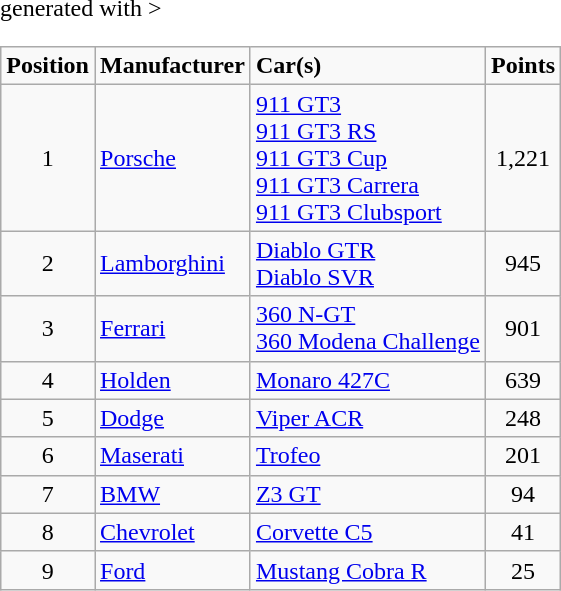<table class="wikitable" <hiddentext>generated with >
<tr style="font-weight:bold">
<td width="44" height="13" align="center">Position</td>
<td>Manufacturer</td>
<td>Car(s)</td>
<td align="center">Points</td>
</tr>
<tr>
<td height="13" align="center">1</td>
<td> <a href='#'>Porsche</a></td>
<td><a href='#'>911 GT3</a><br><a href='#'>911 GT3 RS</a><br><a href='#'>911 GT3 Cup</a><br><a href='#'>911 GT3 Carrera</a><br><a href='#'>911 GT3 Clubsport</a></td>
<td align="center">1,221</td>
</tr>
<tr>
<td height="13" align="center">2</td>
<td> <a href='#'>Lamborghini</a></td>
<td><a href='#'>Diablo GTR</a><br><a href='#'>Diablo SVR</a></td>
<td align="center">945</td>
</tr>
<tr>
<td height="13" align="center">3</td>
<td> <a href='#'>Ferrari</a></td>
<td><a href='#'>360 N-GT</a><br><a href='#'>360 Modena Challenge</a></td>
<td align="center">901</td>
</tr>
<tr>
<td height="13" align="center">4</td>
<td> <a href='#'>Holden</a></td>
<td><a href='#'>Monaro 427C</a></td>
<td align="center">639</td>
</tr>
<tr>
<td height="13" align="center">5</td>
<td> <a href='#'>Dodge</a></td>
<td><a href='#'>Viper ACR</a></td>
<td align="center">248</td>
</tr>
<tr>
<td height="13" align="center">6</td>
<td> <a href='#'>Maserati</a></td>
<td><a href='#'>Trofeo</a></td>
<td align="center">201</td>
</tr>
<tr>
<td height="13" align="center">7</td>
<td> <a href='#'>BMW</a></td>
<td><a href='#'>Z3 GT</a></td>
<td align="center">94</td>
</tr>
<tr>
<td height="13" align="center">8</td>
<td> <a href='#'>Chevrolet</a></td>
<td><a href='#'>Corvette C5</a></td>
<td align="center">41</td>
</tr>
<tr>
<td height="13" align="center">9</td>
<td> <a href='#'>Ford</a></td>
<td><a href='#'>Mustang Cobra R</a></td>
<td align="center">25</td>
</tr>
</table>
